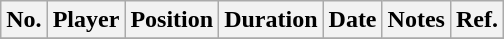<table class="wikitable">
<tr>
<th>No.</th>
<th>Player</th>
<th>Position</th>
<th>Duration</th>
<th>Date</th>
<th>Notes</th>
<th>Ref.</th>
</tr>
<tr>
</tr>
</table>
